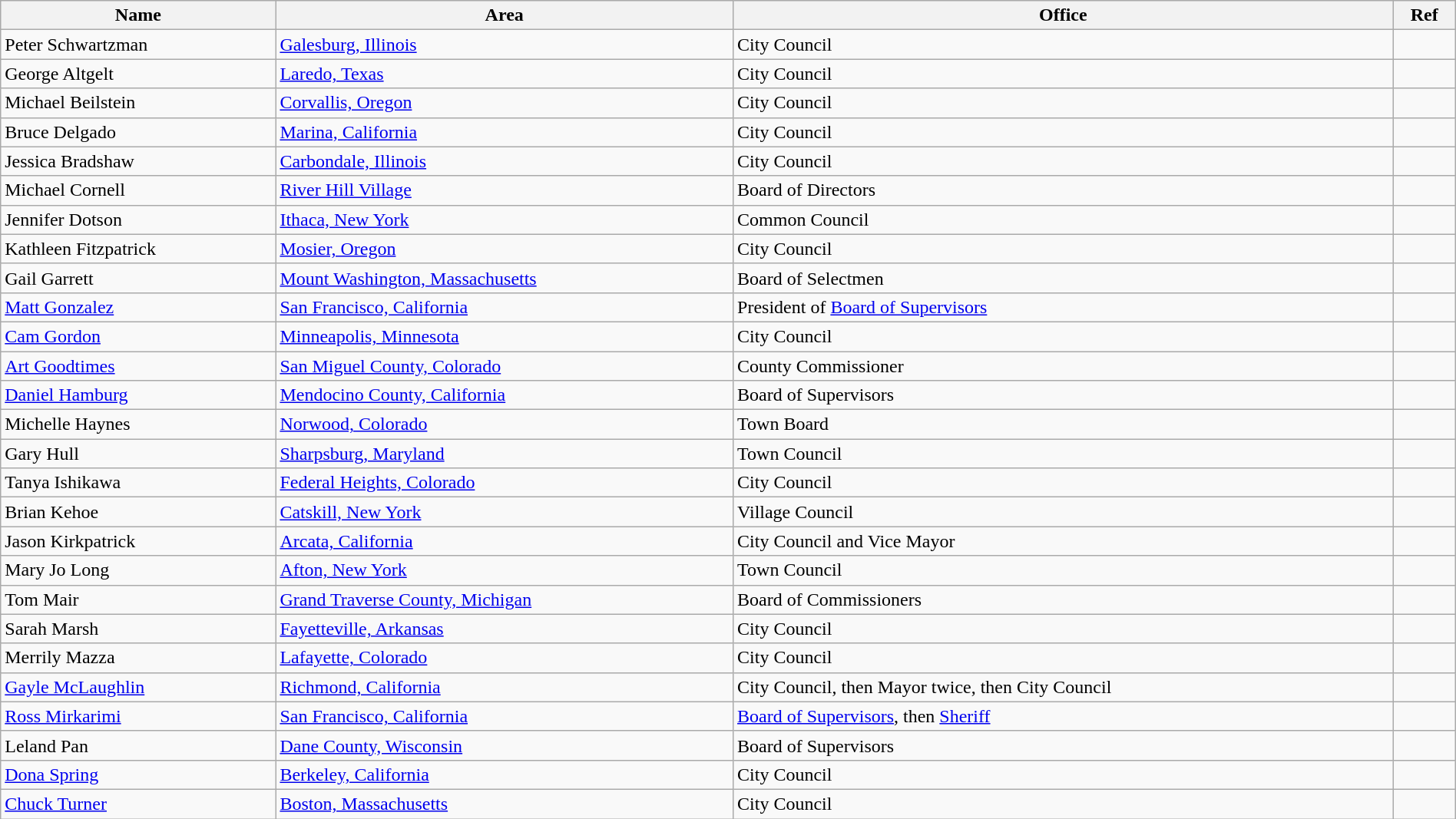<table class="wikitable sortable" width=100%>
<tr>
<th>Name</th>
<th>Area</th>
<th>Office</th>
<th>Ref</th>
</tr>
<tr>
<td>Peter Schwartzman</td>
<td><a href='#'>Galesburg, Illinois</a></td>
<td>City Council</td>
<td></td>
</tr>
<tr>
<td>George Altgelt</td>
<td><a href='#'>Laredo, Texas</a></td>
<td>City Council</td>
<td></td>
</tr>
<tr>
<td>Michael Beilstein</td>
<td><a href='#'>Corvallis, Oregon</a></td>
<td>City Council</td>
<td></td>
</tr>
<tr>
<td>Bruce Delgado</td>
<td><a href='#'>Marina, California</a></td>
<td>City Council</td>
<td></td>
</tr>
<tr>
<td>Jessica Bradshaw</td>
<td><a href='#'>Carbondale, Illinois</a></td>
<td>City Council</td>
<td></td>
</tr>
<tr>
<td>Michael Cornell</td>
<td><a href='#'>River Hill Village</a></td>
<td>Board of Directors</td>
<td></td>
</tr>
<tr>
<td>Jennifer Dotson</td>
<td><a href='#'>Ithaca, New York</a></td>
<td>Common Council</td>
<td></td>
</tr>
<tr>
<td>Kathleen Fitzpatrick</td>
<td><a href='#'>Mosier, Oregon</a></td>
<td>City Council</td>
<td></td>
</tr>
<tr>
<td>Gail Garrett</td>
<td><a href='#'>Mount Washington, Massachusetts</a></td>
<td>Board of Selectmen</td>
<td></td>
</tr>
<tr>
<td><a href='#'>Matt Gonzalez</a></td>
<td><a href='#'>San Francisco, California</a></td>
<td>President of <a href='#'>Board of Supervisors</a></td>
<td></td>
</tr>
<tr>
<td><a href='#'>Cam Gordon</a></td>
<td><a href='#'>Minneapolis, Minnesota</a></td>
<td>City Council</td>
<td></td>
</tr>
<tr>
<td><a href='#'>Art Goodtimes</a></td>
<td><a href='#'>San Miguel County, Colorado</a></td>
<td>County Commissioner</td>
<td></td>
</tr>
<tr>
<td><a href='#'>Daniel Hamburg</a></td>
<td><a href='#'>Mendocino County, California</a></td>
<td>Board of Supervisors</td>
<td></td>
</tr>
<tr>
<td>Michelle Haynes</td>
<td><a href='#'>Norwood, Colorado</a></td>
<td>Town Board</td>
<td></td>
</tr>
<tr>
<td>Gary Hull</td>
<td><a href='#'>Sharpsburg, Maryland</a></td>
<td>Town Council</td>
<td></td>
</tr>
<tr>
<td>Tanya Ishikawa</td>
<td><a href='#'>Federal Heights, Colorado</a></td>
<td>City Council</td>
<td></td>
</tr>
<tr>
<td>Brian Kehoe</td>
<td><a href='#'>Catskill, New York</a></td>
<td>Village Council</td>
<td></td>
</tr>
<tr>
<td>Jason Kirkpatrick</td>
<td><a href='#'>Arcata, California</a></td>
<td>City Council and Vice Mayor</td>
<td></td>
</tr>
<tr>
<td>Mary Jo Long</td>
<td><a href='#'>Afton, New York</a></td>
<td>Town Council</td>
<td></td>
</tr>
<tr>
<td>Tom Mair</td>
<td><a href='#'>Grand Traverse County, Michigan</a></td>
<td>Board of Commissioners</td>
<td></td>
</tr>
<tr>
<td>Sarah Marsh</td>
<td><a href='#'>Fayetteville, Arkansas</a></td>
<td>City Council</td>
<td></td>
</tr>
<tr>
<td>Merrily Mazza</td>
<td><a href='#'>Lafayette, Colorado</a></td>
<td>City Council</td>
<td></td>
</tr>
<tr>
<td><a href='#'>Gayle McLaughlin</a></td>
<td><a href='#'>Richmond, California</a></td>
<td>City Council, then Mayor twice, then City Council</td>
<td></td>
</tr>
<tr>
<td><a href='#'>Ross Mirkarimi</a></td>
<td><a href='#'>San Francisco, California</a></td>
<td><a href='#'>Board of Supervisors</a>, then <a href='#'>Sheriff</a></td>
<td></td>
</tr>
<tr>
<td>Leland Pan</td>
<td><a href='#'>Dane County, Wisconsin</a></td>
<td>Board of Supervisors</td>
<td></td>
</tr>
<tr>
<td><a href='#'>Dona Spring</a></td>
<td><a href='#'>Berkeley, California</a></td>
<td>City Council</td>
<td></td>
</tr>
<tr>
<td><a href='#'>Chuck Turner</a></td>
<td><a href='#'>Boston, Massachusetts</a></td>
<td>City Council</td>
<td></td>
</tr>
</table>
